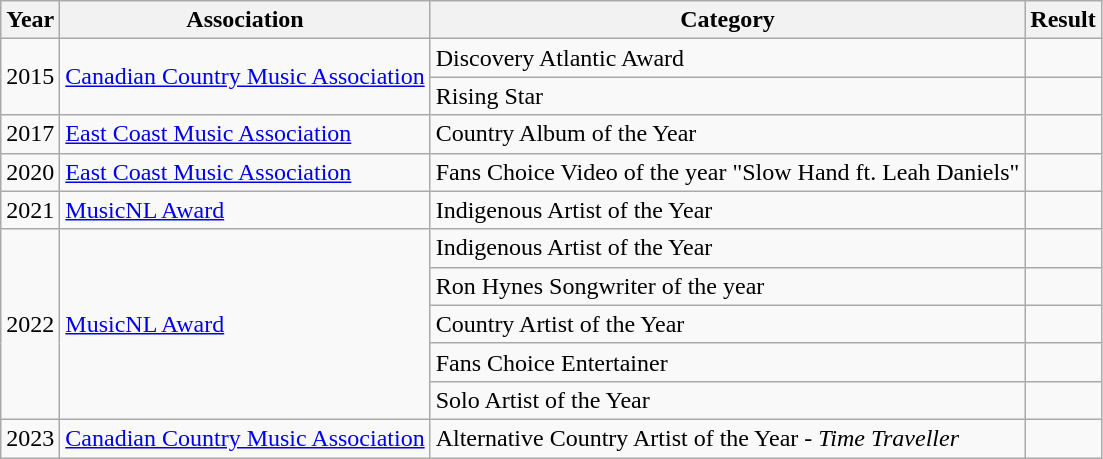<table class="wikitable">
<tr>
<th>Year</th>
<th>Association</th>
<th>Category</th>
<th>Result</th>
</tr>
<tr>
<td rowspan="2">2015</td>
<td rowspan="2"><a href='#'>Canadian Country Music Association</a></td>
<td>Discovery Atlantic Award</td>
<td></td>
</tr>
<tr>
<td>Rising Star</td>
<td></td>
</tr>
<tr>
<td>2017</td>
<td><a href='#'>East Coast Music Association</a></td>
<td>Country Album of the Year</td>
<td></td>
</tr>
<tr>
<td>2020</td>
<td><a href='#'>East Coast Music Association</a></td>
<td>Fans Choice Video of the year "Slow Hand ft. Leah Daniels"</td>
<td></td>
</tr>
<tr>
<td>2021</td>
<td><a href='#'>MusicNL Award</a></td>
<td>Indigenous Artist of the Year</td>
<td></td>
</tr>
<tr>
<td rowspan="5">2022</td>
<td rowspan="5"><a href='#'>MusicNL Award</a></td>
<td>Indigenous Artist of the Year</td>
<td></td>
</tr>
<tr>
<td>Ron Hynes Songwriter of the year</td>
<td></td>
</tr>
<tr>
<td>Country Artist of the Year</td>
<td></td>
</tr>
<tr>
<td>Fans Choice Entertainer</td>
<td></td>
</tr>
<tr>
<td>Solo Artist of the Year</td>
<td></td>
</tr>
<tr>
<td>2023</td>
<td><a href='#'>Canadian Country Music Association</a></td>
<td>Alternative Country Artist of the Year - <em>Time Traveller</em></td>
<td></td>
</tr>
</table>
